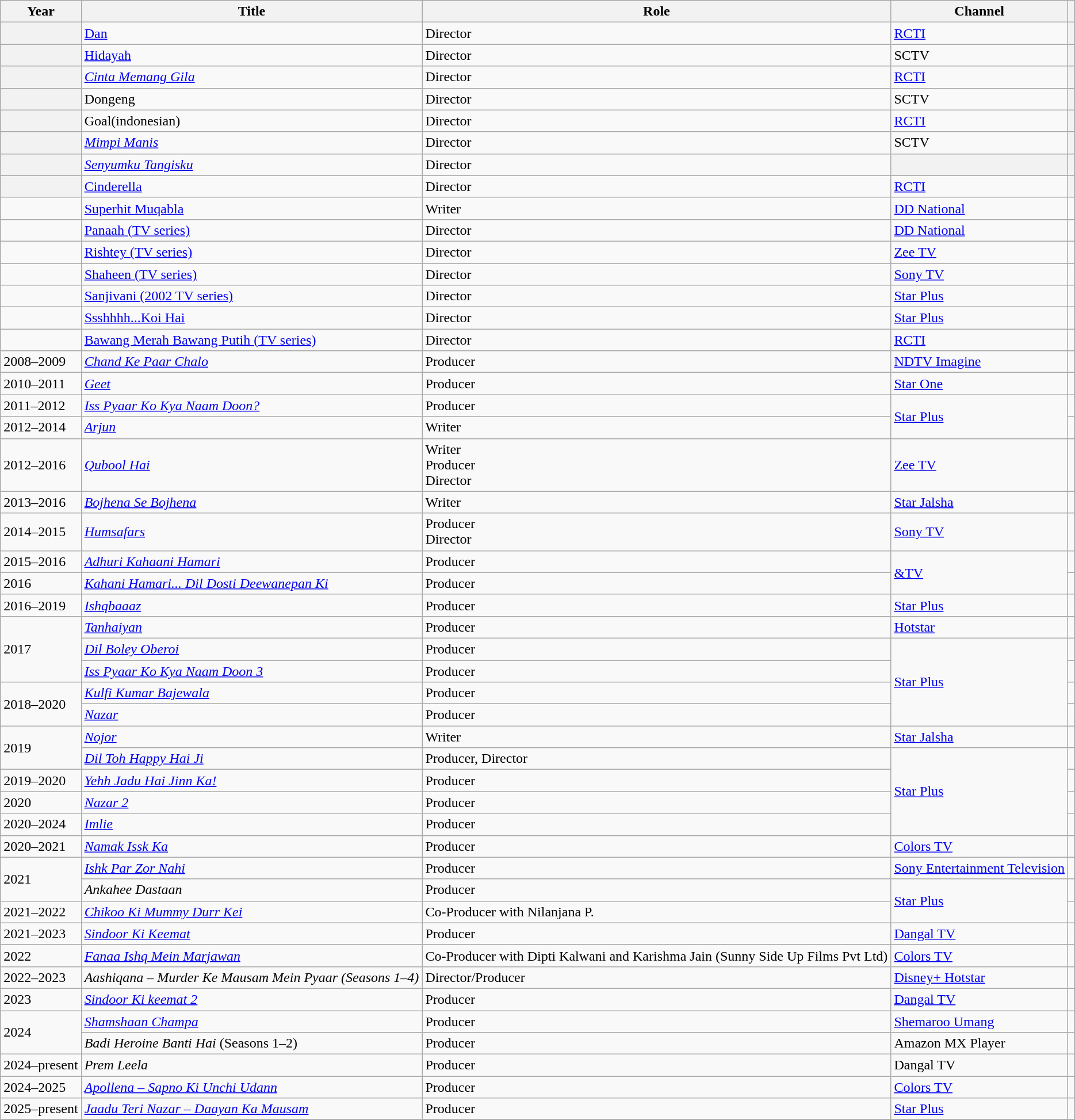<table class="wikitable sortable">
<tr>
<th>Year</th>
<th>Title</th>
<th>Role</th>
<th>Channel</th>
<th class="unsortable"></th>
</tr>
<tr>
<th></th>
<td><a href='#'>Dan</a></td>
<td>Director</td>
<td><a href='#'>RCTI</a></td>
<th></th>
</tr>
<tr>
<th></th>
<td><a href='#'>Hidayah</a></td>
<td>Director</td>
<td>SCTV</td>
<th></th>
</tr>
<tr>
<th></th>
<td><a href='#'><em>Cinta Memang Gila</em></a></td>
<td>Director</td>
<td><a href='#'>RCTI</a></td>
<th></th>
</tr>
<tr>
<th></th>
<td>Dongeng</td>
<td>Director</td>
<td>SCTV</td>
<th></th>
</tr>
<tr>
<th></th>
<td>Goal(indonesian)</td>
<td>Director</td>
<td><a href='#'>RCTI</a></td>
<th></th>
</tr>
<tr>
<th></th>
<td><a href='#'><em>Mimpi Manis</em></a></td>
<td>Director</td>
<td>SCTV</td>
<th></th>
</tr>
<tr>
<th></th>
<td><a href='#'><em>Senyumku Tangisku</em></a></td>
<td>Director</td>
<th></th>
<th></th>
</tr>
<tr>
<th></th>
<td><a href='#'>Cinderella</a></td>
<td>Director</td>
<td><a href='#'>RCTI</a></td>
<th></th>
</tr>
<tr>
<td></td>
<td><a href='#'>Superhit Muqabla</a></td>
<td>Writer</td>
<td><a href='#'>DD National</a></td>
<td></td>
</tr>
<tr>
<td></td>
<td><a href='#'>Panaah (TV series)</a></td>
<td>Director</td>
<td><a href='#'>DD National</a></td>
<td></td>
</tr>
<tr>
<td></td>
<td><a href='#'>Rishtey (TV series)</a></td>
<td>Director</td>
<td><a href='#'>Zee TV</a></td>
<td></td>
</tr>
<tr>
<td></td>
<td><a href='#'>Shaheen (TV series)</a></td>
<td>Director</td>
<td><a href='#'>Sony TV</a></td>
<td></td>
</tr>
<tr>
<td></td>
<td><a href='#'>Sanjivani (2002 TV series)</a></td>
<td>Director</td>
<td><a href='#'>Star Plus</a></td>
<td></td>
</tr>
<tr>
<td></td>
<td><a href='#'>Ssshhhh...Koi Hai</a></td>
<td>Director</td>
<td><a href='#'>Star Plus</a></td>
<td></td>
</tr>
<tr>
<td></td>
<td><a href='#'>Bawang Merah Bawang Putih (TV series)</a></td>
<td>Director</td>
<td><a href='#'>RCTI</a></td>
<td></td>
</tr>
<tr>
<td>2008–2009</td>
<td><em><a href='#'>Chand Ke Paar Chalo</a></em></td>
<td>Producer</td>
<td><a href='#'>NDTV Imagine</a></td>
<td></td>
</tr>
<tr>
<td>2010–2011</td>
<td><em><a href='#'>Geet</a></em></td>
<td>Producer</td>
<td><a href='#'>Star One</a></td>
<td></td>
</tr>
<tr>
<td>2011–2012</td>
<td><em><a href='#'>Iss Pyaar Ko Kya Naam Doon?</a></em></td>
<td>Producer</td>
<td rowspan="2"><a href='#'>Star Plus</a></td>
<td></td>
</tr>
<tr>
<td>2012–2014</td>
<td><em><a href='#'>Arjun</a></em></td>
<td>Writer</td>
<td></td>
</tr>
<tr>
<td>2012–2016</td>
<td><em><a href='#'>Qubool Hai</a></em></td>
<td>Writer<br>Producer<br>Director</td>
<td><a href='#'>Zee TV</a></td>
<td></td>
</tr>
<tr>
<td>2013–2016</td>
<td><em><a href='#'>Bojhena Se Bojhena</a></em></td>
<td>Writer</td>
<td><a href='#'>Star Jalsha</a></td>
<td></td>
</tr>
<tr>
<td>2014–2015</td>
<td><em><a href='#'>Humsafars</a></em></td>
<td>Producer<br>Director</td>
<td><a href='#'>Sony TV</a></td>
<td></td>
</tr>
<tr>
<td>2015–2016</td>
<td><em><a href='#'>Adhuri Kahaani Hamari</a></em></td>
<td>Producer</td>
<td rowspan="2"><a href='#'>&TV</a></td>
<td></td>
</tr>
<tr>
<td>2016</td>
<td><em><a href='#'>Kahani Hamari... Dil Dosti Deewanepan Ki</a></em></td>
<td>Producer</td>
<td></td>
</tr>
<tr>
<td>2016–2019</td>
<td><em><a href='#'>Ishqbaaaz</a></em></td>
<td>Producer</td>
<td><a href='#'>Star Plus</a></td>
<td></td>
</tr>
<tr>
<td rowspan ="3">2017</td>
<td><em><a href='#'>Tanhaiyan</a></em></td>
<td>Producer</td>
<td><a href='#'>Hotstar</a></td>
<td></td>
</tr>
<tr>
<td><em><a href='#'>Dil Boley Oberoi</a></em></td>
<td>Producer</td>
<td rowspan="4"><a href='#'>Star Plus</a></td>
<td></td>
</tr>
<tr>
<td><em><a href='#'>Iss Pyaar Ko Kya Naam Doon 3</a></em></td>
<td>Producer</td>
<td></td>
</tr>
<tr>
<td rowspan ="2">2018–2020</td>
<td><em><a href='#'>Kulfi Kumar Bajewala </a></em></td>
<td>Producer</td>
<td></td>
</tr>
<tr>
<td><em><a href='#'>Nazar</a></em></td>
<td>Producer</td>
<td></td>
</tr>
<tr>
<td rowspan ="2">2019</td>
<td><em><a href='#'>Nojor</a></em></td>
<td>Writer</td>
<td><a href='#'>Star Jalsha</a></td>
<td></td>
</tr>
<tr>
<td><em><a href='#'>Dil Toh Happy Hai Ji</a></em></td>
<td>Producer, Director</td>
<td rowspan="4"><a href='#'>Star Plus</a></td>
<td></td>
</tr>
<tr>
<td>2019–2020</td>
<td><em><a href='#'>Yehh Jadu Hai Jinn Ka!</a></em></td>
<td>Producer</td>
<td></td>
</tr>
<tr>
<td>2020</td>
<td><em><a href='#'>Nazar 2</a></em></td>
<td>Producer</td>
<td></td>
</tr>
<tr>
<td>2020–2024</td>
<td><em><a href='#'>Imlie</a></em></td>
<td>Producer</td>
<td></td>
</tr>
<tr>
<td>2020–2021</td>
<td><em><a href='#'>Namak Issk Ka</a></em></td>
<td>Producer</td>
<td><a href='#'>Colors TV</a></td>
<td></td>
</tr>
<tr>
<td rowspan="2">2021</td>
<td><em><a href='#'>Ishk Par Zor Nahi</a></em></td>
<td>Producer</td>
<td><a href='#'>Sony Entertainment Television</a></td>
<td></td>
</tr>
<tr>
<td><em>Ankahee Dastaan</em></td>
<td>Producer</td>
<td rowspan="2"><a href='#'>Star Plus</a></td>
<td></td>
</tr>
<tr>
<td>2021–2022</td>
<td><em><a href='#'>Chikoo Ki Mummy Durr Kei</a></em></td>
<td>Co-Producer with Nilanjana P.</td>
<td></td>
</tr>
<tr>
<td>2021–2023</td>
<td><em><a href='#'>Sindoor Ki Keemat</a></em></td>
<td>Producer</td>
<td><a href='#'>Dangal TV</a></td>
<td></td>
</tr>
<tr>
<td>2022</td>
<td><em><a href='#'>Fanaa Ishq Mein Marjawan</a></em></td>
<td>Co-Producer with Dipti Kalwani and Karishma Jain (Sunny Side Up Films Pvt Ltd)</td>
<td><a href='#'>Colors TV</a></td>
<td></td>
</tr>
<tr>
<td>2022–2023</td>
<td><em>Aashiqana – Murder Ke Mausam Mein Pyaar (Seasons 1–4)</em></td>
<td>Director/Producer</td>
<td><a href='#'>Disney+ Hotstar</a></td>
<td></td>
</tr>
<tr>
<td>2023</td>
<td><em><a href='#'>Sindoor Ki keemat 2</a></em></td>
<td>Producer</td>
<td><a href='#'>Dangal TV</a></td>
<td></td>
</tr>
<tr>
<td rowspan="2">2024</td>
<td><em><a href='#'>Shamshaan Champa</a></em></td>
<td>Producer</td>
<td><a href='#'>Shemaroo Umang</a></td>
<td></td>
</tr>
<tr>
<td><em>Badi Heroine Banti Hai</em> (Seasons 1–2)</td>
<td>Producer</td>
<td>Amazon MX Player</td>
<td></td>
</tr>
<tr>
<td>2024–present</td>
<td><em>Prem Leela</em></td>
<td>Producer</td>
<td>Dangal TV</td>
<td></td>
</tr>
<tr>
<td>2024–2025</td>
<td><em><a href='#'>Apollena – Sapno Ki Unchi Udann</a></em></td>
<td>Producer</td>
<td><a href='#'>Colors TV</a></td>
<td></td>
</tr>
<tr>
<td>2025–present</td>
<td><em><a href='#'>Jaadu Teri Nazar – Daayan Ka Mausam</a></em></td>
<td>Producer</td>
<td><a href='#'>Star Plus</a></td>
<td></td>
</tr>
<tr>
</tr>
</table>
